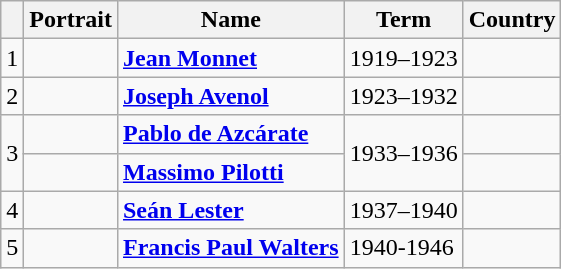<table class="wikitable">
<tr>
<th></th>
<th>Portrait</th>
<th>Name</th>
<th>Term</th>
<th>Country</th>
</tr>
<tr>
<td>1</td>
<td></td>
<td><strong><a href='#'>Jean Monnet</a></strong></td>
<td>1919–1923</td>
<td></td>
</tr>
<tr>
<td>2</td>
<td></td>
<td><strong><a href='#'>Joseph Avenol</a></strong></td>
<td>1923–1932</td>
<td></td>
</tr>
<tr>
<td rowspan=2>3</td>
<td></td>
<td><strong><a href='#'>Pablo de Azcárate</a></strong></td>
<td rowspan="2">1933–1936</td>
<td></td>
</tr>
<tr>
<td></td>
<td><strong><a href='#'>Massimo Pilotti</a></strong></td>
<td></td>
</tr>
<tr>
<td>4</td>
<td></td>
<td><strong><a href='#'>Seán Lester</a></strong></td>
<td>1937–1940</td>
<td></td>
</tr>
<tr>
<td>5</td>
<td></td>
<td><strong><a href='#'>Francis Paul Walters</a></strong></td>
<td>1940-1946</td>
<td></td>
</tr>
</table>
